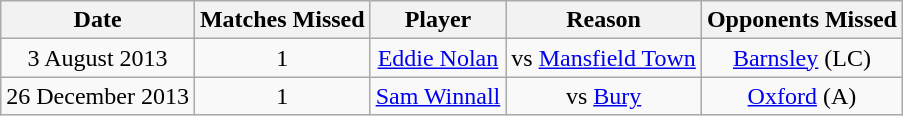<table class="wikitable" style="text-align: center">
<tr>
<th>Date</th>
<th>Matches Missed</th>
<th>Player</th>
<th>Reason</th>
<th>Opponents Missed</th>
</tr>
<tr>
<td>3 August 2013</td>
<td>1</td>
<td><a href='#'>Eddie Nolan</a></td>
<td> vs <a href='#'>Mansfield Town</a></td>
<td><a href='#'>Barnsley</a> (LC)</td>
</tr>
<tr>
<td>26 December 2013</td>
<td>1</td>
<td><a href='#'>Sam Winnall</a></td>
<td> vs <a href='#'>Bury</a></td>
<td><a href='#'>Oxford</a> (A)</td>
</tr>
</table>
